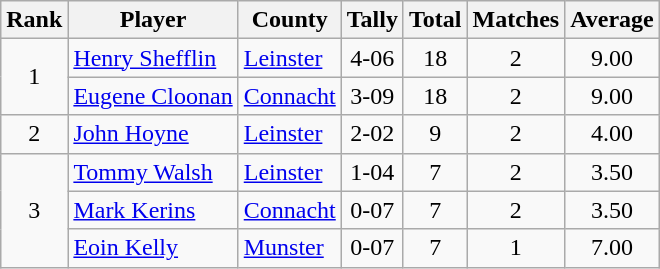<table class="wikitable">
<tr>
<th>Rank</th>
<th>Player</th>
<th>County</th>
<th>Tally</th>
<th>Total</th>
<th>Matches</th>
<th>Average</th>
</tr>
<tr>
<td rowspan=2 align=center>1</td>
<td><a href='#'>Henry Shefflin</a></td>
<td><a href='#'>Leinster</a></td>
<td align=center>4-06</td>
<td align=center>18</td>
<td align=center>2</td>
<td align=center>9.00</td>
</tr>
<tr>
<td><a href='#'>Eugene Cloonan</a></td>
<td><a href='#'>Connacht</a></td>
<td align=center>3-09</td>
<td align=center>18</td>
<td align=center>2</td>
<td align=center>9.00</td>
</tr>
<tr>
<td rowspan=1 align=center>2</td>
<td><a href='#'>John Hoyne</a></td>
<td><a href='#'>Leinster</a></td>
<td align=center>2-02</td>
<td align=center>9</td>
<td align=center>2</td>
<td align=center>4.00</td>
</tr>
<tr>
<td rowspan=3 align=center>3</td>
<td><a href='#'>Tommy Walsh</a></td>
<td><a href='#'>Leinster</a></td>
<td align=center>1-04</td>
<td align=center>7</td>
<td align=center>2</td>
<td align=center>3.50</td>
</tr>
<tr>
<td><a href='#'>Mark Kerins</a></td>
<td><a href='#'>Connacht</a></td>
<td align=center>0-07</td>
<td align=center>7</td>
<td align=center>2</td>
<td align=center>3.50</td>
</tr>
<tr>
<td><a href='#'>Eoin Kelly</a></td>
<td><a href='#'>Munster</a></td>
<td align=center>0-07</td>
<td align=center>7</td>
<td align=center>1</td>
<td align=center>7.00</td>
</tr>
</table>
